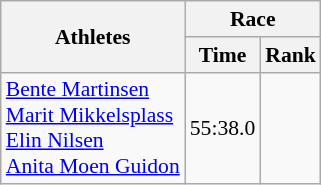<table class="wikitable" border="1" style="font-size:90%">
<tr>
<th rowspan=2>Athletes</th>
<th colspan=2>Race</th>
</tr>
<tr>
<th>Time</th>
<th>Rank</th>
</tr>
<tr>
<td><a href='#'>Bente Martinsen</a><br><a href='#'>Marit Mikkelsplass</a><br><a href='#'>Elin Nilsen</a><br><a href='#'>Anita Moen Guidon</a></td>
<td align=center>55:38.0</td>
<td align=center></td>
</tr>
</table>
